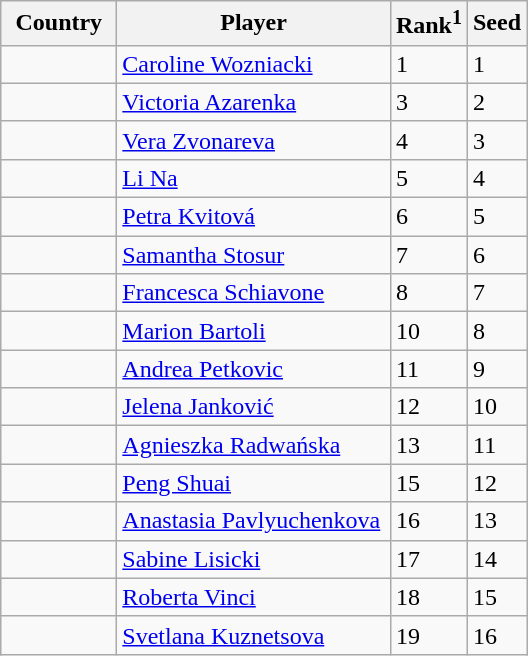<table class="sortable wikitable">
<tr>
<th width="70">Country</th>
<th width="175">Player</th>
<th>Rank<sup>1</sup></th>
<th>Seed</th>
</tr>
<tr>
<td></td>
<td><a href='#'>Caroline Wozniacki</a></td>
<td>1</td>
<td>1</td>
</tr>
<tr>
<td></td>
<td><a href='#'>Victoria Azarenka</a></td>
<td>3</td>
<td>2</td>
</tr>
<tr>
<td></td>
<td><a href='#'>Vera Zvonareva</a></td>
<td>4</td>
<td>3</td>
</tr>
<tr>
<td></td>
<td><a href='#'>Li Na</a></td>
<td>5</td>
<td>4</td>
</tr>
<tr>
<td></td>
<td><a href='#'>Petra Kvitová</a></td>
<td>6</td>
<td>5</td>
</tr>
<tr>
<td></td>
<td><a href='#'>Samantha Stosur</a></td>
<td>7</td>
<td>6</td>
</tr>
<tr>
<td></td>
<td><a href='#'>Francesca Schiavone</a></td>
<td>8</td>
<td>7</td>
</tr>
<tr>
<td></td>
<td><a href='#'>Marion Bartoli</a></td>
<td>10</td>
<td>8</td>
</tr>
<tr>
<td></td>
<td><a href='#'>Andrea Petkovic</a></td>
<td>11</td>
<td>9</td>
</tr>
<tr>
<td></td>
<td><a href='#'>Jelena Janković</a></td>
<td>12</td>
<td>10</td>
</tr>
<tr>
<td></td>
<td><a href='#'>Agnieszka Radwańska</a></td>
<td>13</td>
<td>11</td>
</tr>
<tr>
<td></td>
<td><a href='#'>Peng Shuai</a></td>
<td>15</td>
<td>12</td>
</tr>
<tr>
<td></td>
<td><a href='#'>Anastasia Pavlyuchenkova</a></td>
<td>16</td>
<td>13</td>
</tr>
<tr>
<td></td>
<td><a href='#'>Sabine Lisicki</a></td>
<td>17</td>
<td>14</td>
</tr>
<tr>
<td></td>
<td><a href='#'>Roberta Vinci</a></td>
<td>18</td>
<td>15</td>
</tr>
<tr>
<td></td>
<td><a href='#'>Svetlana Kuznetsova</a></td>
<td>19</td>
<td>16</td>
</tr>
</table>
